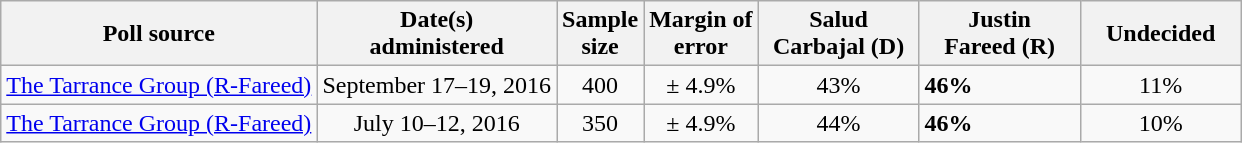<table class="wikitable">
<tr>
<th>Poll source</th>
<th>Date(s)<br>administered</th>
<th>Sample<br>size</th>
<th>Margin of<br>error</th>
<th style="width:100px;">Salud<br>Carbajal (D)</th>
<th style="width:100px;">Justin<br>Fareed (R)</th>
<th style="width:100px;">Undecided</th>
</tr>
<tr>
<td><a href='#'>The Tarrance Group (R-Fareed)</a></td>
<td align=center>September 17–19, 2016</td>
<td align=center>400</td>
<td align=center>± 4.9%</td>
<td align=center>43%</td>
<td><strong>46%</strong></td>
<td align=center>11%</td>
</tr>
<tr>
<td><a href='#'>The Tarrance Group (R-Fareed)</a></td>
<td align=center>July 10–12, 2016</td>
<td align=center>350</td>
<td align=center>± 4.9%</td>
<td align=center>44%</td>
<td><strong>46%</strong></td>
<td align=center>10%</td>
</tr>
</table>
